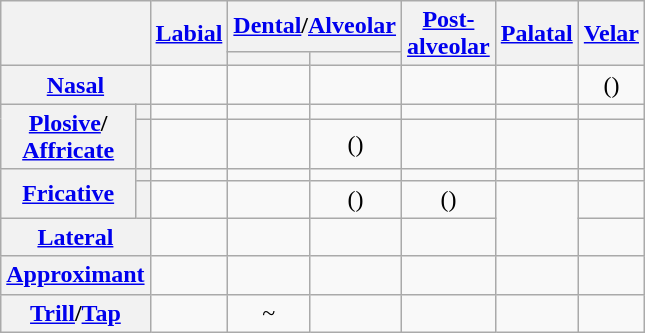<table class="wikitable" style=text-align:center>
<tr>
<th colspan="2" rowspan="2"></th>
<th rowspan="2"><a href='#'>Labial</a></th>
<th colspan="2"><a href='#'>Dental</a>/<a href='#'>Alveolar</a></th>
<th rowspan="2"><a href='#'>Post-<br>alveolar</a></th>
<th rowspan="2"><a href='#'>Palatal</a></th>
<th rowspan="2"><a href='#'>Velar</a></th>
</tr>
<tr>
<th></th>
<th></th>
</tr>
<tr>
<th colspan="2"><a href='#'>Nasal</a></th>
<td></td>
<td></td>
<td></td>
<td></td>
<td></td>
<td>()</td>
</tr>
<tr>
<th rowspan="2"><a href='#'>Plosive</a>/<br><a href='#'>Affricate</a></th>
<th></th>
<td></td>
<td></td>
<td></td>
<td></td>
<td></td>
<td></td>
</tr>
<tr>
<th></th>
<td></td>
<td></td>
<td>()</td>
<td></td>
<td></td>
<td></td>
</tr>
<tr>
<th rowspan="2"><a href='#'>Fricative</a></th>
<th></th>
<td></td>
<td></td>
<td></td>
<td></td>
<td></td>
<td></td>
</tr>
<tr>
<th></th>
<td></td>
<td></td>
<td>()</td>
<td>()</td>
<td rowspan="2"></td>
<td></td>
</tr>
<tr>
<th colspan="2"><a href='#'>Lateral</a></th>
<td></td>
<td></td>
<td></td>
<td></td>
<td></td>
</tr>
<tr>
<th colspan="2"><a href='#'>Approximant</a></th>
<td></td>
<td></td>
<td></td>
<td></td>
<td></td>
<td></td>
</tr>
<tr>
<th colspan="2"><a href='#'>Trill</a>/<a href='#'>Tap</a></th>
<td></td>
<td> ~ </td>
<td></td>
<td></td>
<td></td>
<td></td>
</tr>
</table>
